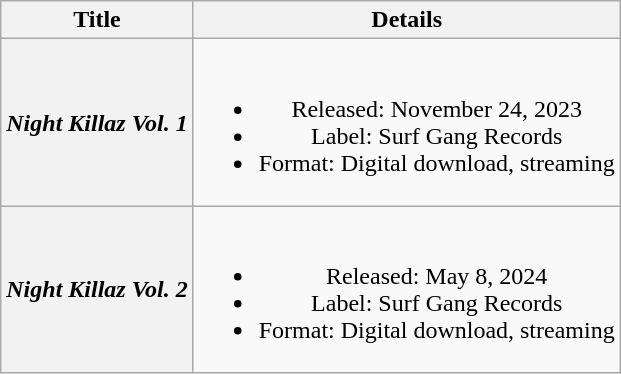<table class="wikitable plainrowheaders" style="text-align:center;">
<tr>
<th scope="col" rowspan="1">Title</th>
<th scope="col" rowspan="1">Details</th>
</tr>
<tr>
<th scope="row"><em>Night Killaz Vol. 1</em></th>
<td><br><ul><li>Released: November 24, 2023</li><li>Label: Surf Gang Records</li><li>Format: Digital download, streaming</li></ul></td>
</tr>
<tr>
<th scope="row"><em>Night Killaz Vol. 2</em></th>
<td><br><ul><li>Released: May 8, 2024</li><li>Label: Surf Gang Records</li><li>Format: Digital download, streaming</li></ul></td>
</tr>
</table>
